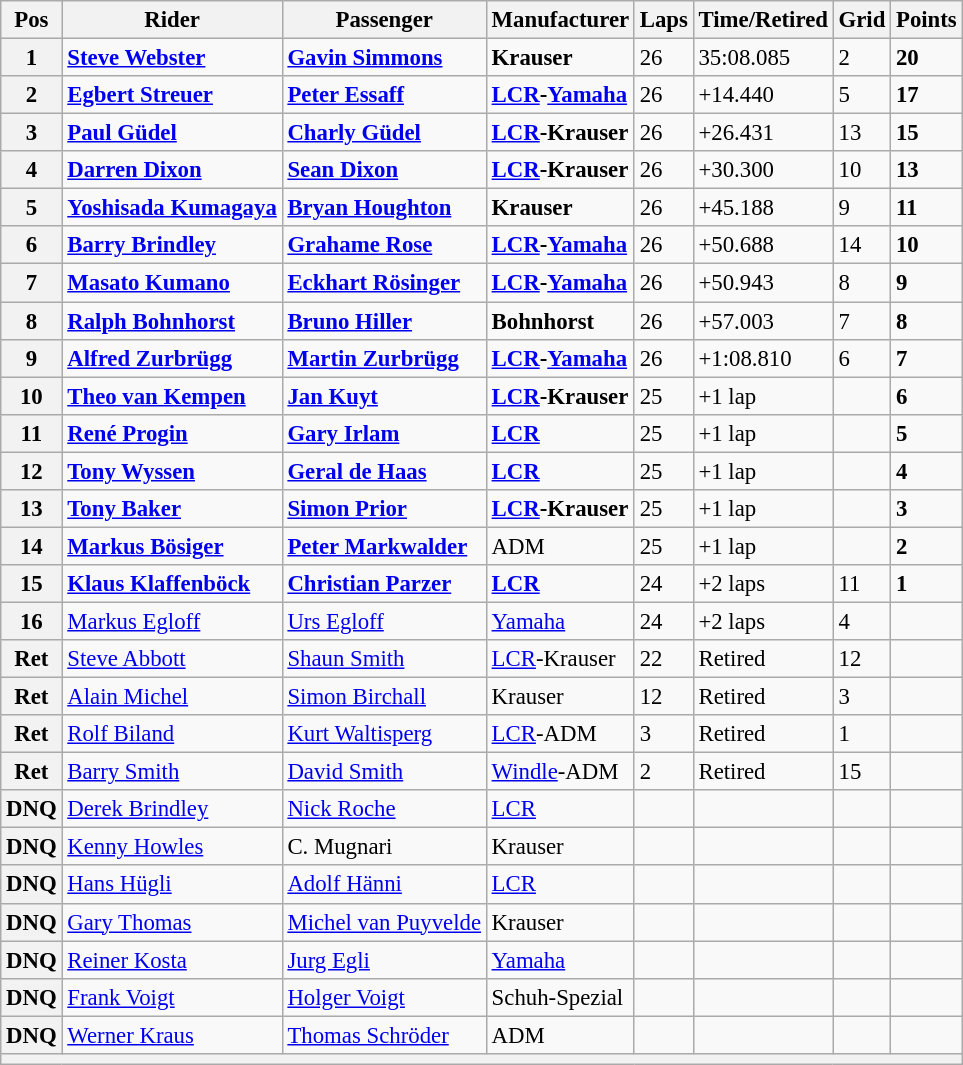<table class="wikitable" style="font-size: 95%;">
<tr>
<th>Pos</th>
<th>Rider</th>
<th>Passenger</th>
<th>Manufacturer</th>
<th>Laps</th>
<th>Time/Retired</th>
<th>Grid</th>
<th>Points</th>
</tr>
<tr>
<th>1</th>
<td> <strong><a href='#'>Steve Webster</a></strong></td>
<td> <strong><a href='#'>Gavin Simmons</a></strong></td>
<td><strong>Krauser</strong></td>
<td>26</td>
<td>35:08.085</td>
<td>2</td>
<td><strong>20</strong></td>
</tr>
<tr>
<th>2</th>
<td> <strong><a href='#'>Egbert Streuer</a></strong></td>
<td> <strong><a href='#'>Peter Essaff</a></strong></td>
<td><strong><a href='#'>LCR</a>-<a href='#'>Yamaha</a></strong></td>
<td>26</td>
<td>+14.440</td>
<td>5</td>
<td><strong>17</strong></td>
</tr>
<tr>
<th>3</th>
<td> <strong><a href='#'>Paul Güdel</a></strong></td>
<td> <strong><a href='#'>Charly Güdel</a></strong></td>
<td><strong><a href='#'>LCR</a>-Krauser</strong></td>
<td>26</td>
<td>+26.431</td>
<td>13</td>
<td><strong>15</strong></td>
</tr>
<tr>
<th>4</th>
<td> <strong><a href='#'>Darren Dixon</a></strong></td>
<td> <strong><a href='#'>Sean Dixon</a></strong></td>
<td><strong><a href='#'>LCR</a>-Krauser</strong></td>
<td>26</td>
<td>+30.300</td>
<td>10</td>
<td><strong>13</strong></td>
</tr>
<tr>
<th>5</th>
<td> <strong><a href='#'>Yoshisada Kumagaya</a></strong></td>
<td> <strong><a href='#'>Bryan Houghton</a></strong></td>
<td><strong>Krauser</strong></td>
<td>26</td>
<td>+45.188</td>
<td>9</td>
<td><strong>11</strong></td>
</tr>
<tr>
<th>6</th>
<td> <strong><a href='#'>Barry Brindley</a></strong></td>
<td> <strong><a href='#'>Grahame Rose</a></strong></td>
<td><strong><a href='#'>LCR</a>-<a href='#'>Yamaha</a></strong></td>
<td>26</td>
<td>+50.688</td>
<td>14</td>
<td><strong>10</strong></td>
</tr>
<tr>
<th>7</th>
<td> <strong><a href='#'>Masato Kumano</a></strong></td>
<td> <strong><a href='#'>Eckhart Rösinger</a></strong></td>
<td><strong><a href='#'>LCR</a>-<a href='#'>Yamaha</a></strong></td>
<td>26</td>
<td>+50.943</td>
<td>8</td>
<td><strong>9</strong></td>
</tr>
<tr>
<th>8</th>
<td> <strong><a href='#'>Ralph Bohnhorst</a></strong></td>
<td> <strong><a href='#'>Bruno Hiller</a></strong></td>
<td><strong>Bohnhorst</strong></td>
<td>26</td>
<td>+57.003</td>
<td>7</td>
<td><strong>8</strong></td>
</tr>
<tr>
<th>9</th>
<td> <strong><a href='#'>Alfred Zurbrügg</a></strong></td>
<td> <strong><a href='#'>Martin Zurbrügg</a></strong></td>
<td><strong><a href='#'>LCR</a>-<a href='#'>Yamaha</a></strong></td>
<td>26</td>
<td>+1:08.810</td>
<td>6</td>
<td><strong>7</strong></td>
</tr>
<tr>
<th>10</th>
<td> <strong><a href='#'>Theo van Kempen</a></strong></td>
<td> <strong><a href='#'>Jan Kuyt</a></strong></td>
<td><strong><a href='#'>LCR</a>-Krauser</strong></td>
<td>25</td>
<td>+1 lap</td>
<td></td>
<td><strong>6</strong></td>
</tr>
<tr>
<th>11</th>
<td> <strong><a href='#'>René Progin</a></strong></td>
<td> <strong><a href='#'>Gary Irlam</a></strong></td>
<td><strong><a href='#'>LCR</a></strong></td>
<td>25</td>
<td>+1 lap</td>
<td></td>
<td><strong>5</strong></td>
</tr>
<tr>
<th>12</th>
<td> <strong><a href='#'>Tony Wyssen</a></strong></td>
<td> <strong><a href='#'>Geral de Haas</a></strong></td>
<td><strong><a href='#'>LCR</a></strong></td>
<td>25</td>
<td>+1 lap</td>
<td></td>
<td><strong>4</strong></td>
</tr>
<tr>
<th>13</th>
<td> <strong><a href='#'>Tony Baker</a></strong></td>
<td> <strong><a href='#'>Simon Prior</a></strong></td>
<td><strong><a href='#'>LCR</a>-Krauser</strong></td>
<td>25</td>
<td>+1 lap</td>
<td></td>
<td><strong>3</strong></td>
</tr>
<tr>
<th>14</th>
<td> <strong><a href='#'>Markus Bösiger</a></strong></td>
<td> <strong><a href='#'>Peter Markwalder</a></strong></td>
<td>ADM</td>
<td>25</td>
<td>+1 lap</td>
<td></td>
<td><strong>2</strong></td>
</tr>
<tr>
<th>15</th>
<td> <strong><a href='#'>Klaus Klaffenböck</a></strong></td>
<td> <strong><a href='#'>Christian Parzer</a></strong></td>
<td><strong><a href='#'>LCR</a></strong></td>
<td>24</td>
<td>+2 laps</td>
<td>11</td>
<td><strong>1</strong></td>
</tr>
<tr>
<th>16</th>
<td> <a href='#'>Markus Egloff</a></td>
<td> <a href='#'>Urs Egloff</a></td>
<td><a href='#'>Yamaha</a></td>
<td>24</td>
<td>+2 laps</td>
<td>4</td>
<td></td>
</tr>
<tr>
<th>Ret</th>
<td> <a href='#'>Steve Abbott</a></td>
<td> <a href='#'>Shaun Smith</a></td>
<td><a href='#'>LCR</a>-Krauser</td>
<td>22</td>
<td>Retired</td>
<td>12</td>
<td></td>
</tr>
<tr>
<th>Ret</th>
<td> <a href='#'>Alain Michel</a></td>
<td> <a href='#'>Simon Birchall</a></td>
<td>Krauser</td>
<td>12</td>
<td>Retired</td>
<td>3</td>
<td></td>
</tr>
<tr>
<th>Ret</th>
<td> <a href='#'>Rolf Biland</a></td>
<td> <a href='#'>Kurt Waltisperg</a></td>
<td><a href='#'>LCR</a>-ADM</td>
<td>3</td>
<td>Retired</td>
<td>1</td>
<td></td>
</tr>
<tr>
<th>Ret</th>
<td> <a href='#'>Barry Smith</a></td>
<td> <a href='#'>David Smith</a></td>
<td><a href='#'>Windle</a>-ADM</td>
<td>2</td>
<td>Retired</td>
<td>15</td>
<td></td>
</tr>
<tr>
<th>DNQ</th>
<td> <a href='#'>Derek Brindley</a></td>
<td> <a href='#'>Nick Roche</a></td>
<td><a href='#'>LCR</a></td>
<td></td>
<td></td>
<td></td>
<td></td>
</tr>
<tr>
<th>DNQ</th>
<td> <a href='#'>Kenny Howles</a></td>
<td> C. Mugnari</td>
<td>Krauser</td>
<td></td>
<td></td>
<td></td>
<td></td>
</tr>
<tr>
<th>DNQ</th>
<td> <a href='#'>Hans Hügli</a></td>
<td> <a href='#'>Adolf Hänni</a></td>
<td><a href='#'>LCR</a></td>
<td></td>
<td></td>
<td></td>
<td></td>
</tr>
<tr>
<th>DNQ</th>
<td> <a href='#'>Gary Thomas</a></td>
<td> <a href='#'>Michel van Puyvelde</a></td>
<td>Krauser</td>
<td></td>
<td></td>
<td></td>
<td></td>
</tr>
<tr>
<th>DNQ</th>
<td> <a href='#'>Reiner Kosta</a></td>
<td> <a href='#'>Jurg Egli</a></td>
<td><a href='#'>Yamaha</a></td>
<td></td>
<td></td>
<td></td>
<td></td>
</tr>
<tr>
<th>DNQ</th>
<td> <a href='#'>Frank Voigt</a></td>
<td> <a href='#'>Holger Voigt</a></td>
<td>Schuh-Spezial</td>
<td></td>
<td></td>
<td></td>
<td></td>
</tr>
<tr>
<th>DNQ</th>
<td> <a href='#'>Werner Kraus</a></td>
<td> <a href='#'>Thomas Schröder</a></td>
<td>ADM</td>
<td></td>
<td></td>
<td></td>
<td></td>
</tr>
<tr>
<th colspan=8></th>
</tr>
</table>
